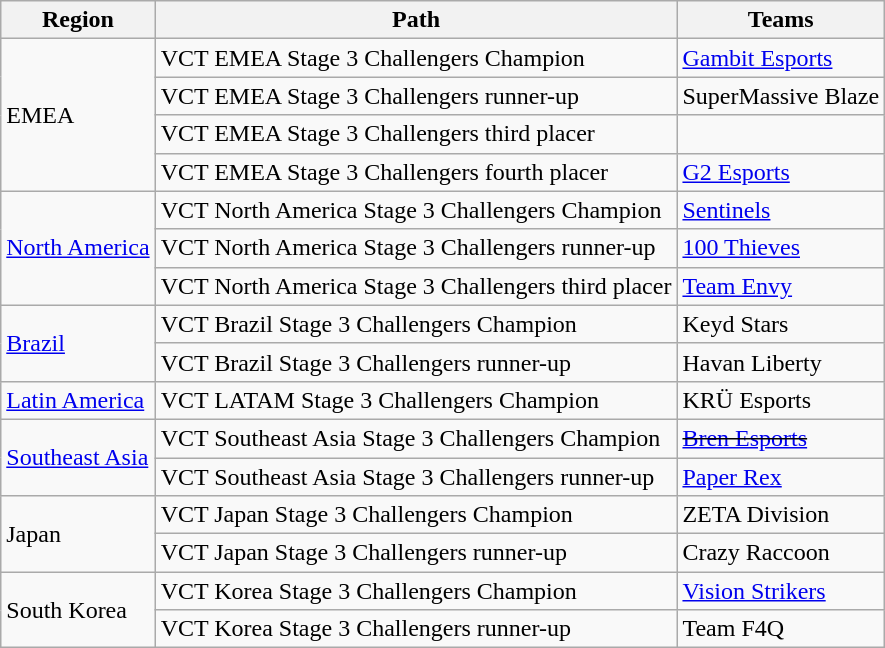<table class="wikitable">
<tr>
<th>Region</th>
<th>Path</th>
<th>Teams</th>
</tr>
<tr>
<td rowspan=4>EMEA</td>
<td>VCT EMEA Stage 3 Challengers Champion</td>
<td><a href='#'>Gambit Esports</a></td>
</tr>
<tr>
<td>VCT EMEA Stage 3 Challengers runner-up</td>
<td>SuperMassive Blaze</td>
</tr>
<tr>
<td>VCT EMEA Stage 3 Challengers third placer</td>
<td></td>
</tr>
<tr>
<td>VCT EMEA Stage 3 Challengers fourth placer</td>
<td><a href='#'>G2 Esports</a></td>
</tr>
<tr>
<td rowspan=3><a href='#'>North America</a></td>
<td>VCT North America Stage 3 Challengers Champion</td>
<td><a href='#'>Sentinels</a></td>
</tr>
<tr>
<td>VCT North America Stage 3 Challengers runner-up</td>
<td><a href='#'>100 Thieves</a></td>
</tr>
<tr>
<td>VCT North America Stage 3 Challengers third placer</td>
<td><a href='#'>Team Envy</a></td>
</tr>
<tr>
<td rowspan=2><a href='#'>Brazil</a></td>
<td>VCT Brazil Stage 3 Challengers Champion</td>
<td>Keyd Stars</td>
</tr>
<tr>
<td>VCT Brazil Stage 3 Challengers runner-up</td>
<td>Havan Liberty</td>
</tr>
<tr>
<td><a href='#'>Latin America</a></td>
<td>VCT LATAM Stage 3 Challengers Champion</td>
<td>KRÜ Esports</td>
</tr>
<tr>
<td rowspan=2><a href='#'>Southeast Asia</a></td>
<td>VCT Southeast Asia Stage 3 Challengers Champion</td>
<td><s><a href='#'>Bren Esports</a></s></td>
</tr>
<tr>
<td>VCT Southeast Asia Stage 3 Challengers runner-up</td>
<td><a href='#'>Paper Rex</a></td>
</tr>
<tr>
<td rowspan=2>Japan</td>
<td>VCT Japan Stage 3 Challengers Champion</td>
<td>ZETA Division</td>
</tr>
<tr>
<td>VCT Japan Stage 3 Challengers runner-up</td>
<td>Crazy Raccoon</td>
</tr>
<tr>
<td rowspan=2>South Korea</td>
<td>VCT Korea Stage 3 Challengers Champion</td>
<td><a href='#'>Vision Strikers</a></td>
</tr>
<tr>
<td>VCT Korea Stage 3 Challengers runner-up</td>
<td>Team F4Q</td>
</tr>
</table>
